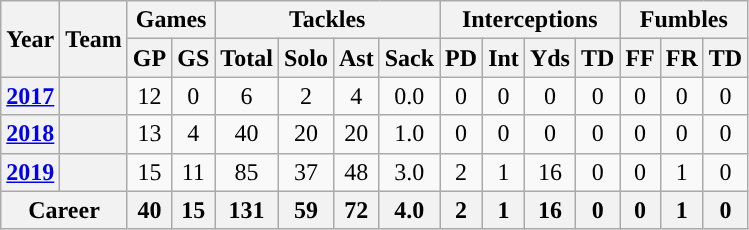<table class="wikitable" style="text-align:center;">
<tr>
<th rowspan="2">Year</th>
<th rowspan="2">Team</th>
<th colspan="2">Games</th>
<th colspan="4">Tackles</th>
<th colspan="4">Interceptions</th>
<th colspan="3">Fumbles</th>
</tr>
<tr>
<th>GP</th>
<th>GS</th>
<th>Total</th>
<th>Solo</th>
<th>Ast</th>
<th>Sack</th>
<th>PD</th>
<th>Int</th>
<th>Yds</th>
<th>TD</th>
<th>FF</th>
<th>FR</th>
<th>TD</th>
</tr>
<tr>
<th><a href='#'>2017</a></th>
<th><a href='#'></a></th>
<td>12</td>
<td>0</td>
<td>6</td>
<td>2</td>
<td>4</td>
<td>0.0</td>
<td>0</td>
<td>0</td>
<td>0</td>
<td>0</td>
<td>0</td>
<td>0</td>
<td>0</td>
</tr>
<tr>
<th><a href='#'>2018</a></th>
<th><a href='#'></a></th>
<td>13</td>
<td>4</td>
<td>40</td>
<td>20</td>
<td>20</td>
<td>1.0</td>
<td>0</td>
<td>0</td>
<td>0</td>
<td>0</td>
<td>0</td>
<td>0</td>
<td>0</td>
</tr>
<tr>
<th><a href='#'>2019</a></th>
<th><a href='#'></a></th>
<td>15</td>
<td>11</td>
<td>85</td>
<td>37</td>
<td>48</td>
<td>3.0</td>
<td>2</td>
<td>1</td>
<td>16</td>
<td>0</td>
<td>0</td>
<td>1</td>
<td>0</td>
</tr>
<tr>
<th align=center colspan="2">Career</th>
<th>40</th>
<th>15</th>
<th>131</th>
<th>59</th>
<th>72</th>
<th>4.0</th>
<th>2</th>
<th>1</th>
<th>16</th>
<th>0</th>
<th>0</th>
<th>1</th>
<th>0</th>
</tr>
</table>
